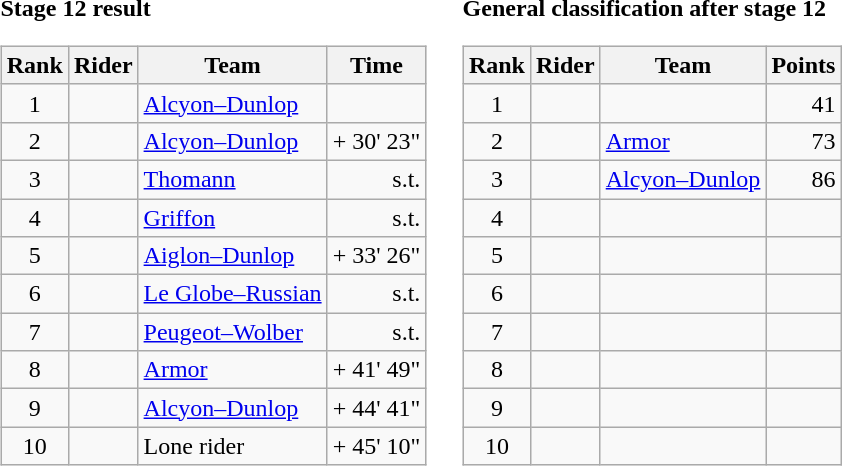<table>
<tr>
<td><strong>Stage 12 result</strong><br><table class="wikitable">
<tr>
<th scope="col">Rank</th>
<th scope="col">Rider</th>
<th scope="col">Team</th>
<th scope="col">Time</th>
</tr>
<tr>
<td style="text-align:center;">1</td>
<td></td>
<td><a href='#'>Alcyon–Dunlop</a></td>
<td style="text-align:right;"></td>
</tr>
<tr>
<td style="text-align:center;">2</td>
<td></td>
<td><a href='#'>Alcyon–Dunlop</a></td>
<td style="text-align:right;">+ 30' 23"</td>
</tr>
<tr>
<td style="text-align:center;">3</td>
<td></td>
<td><a href='#'>Thomann</a></td>
<td style="text-align:right;">s.t.</td>
</tr>
<tr>
<td style="text-align:center;">4</td>
<td></td>
<td><a href='#'>Griffon</a></td>
<td style="text-align:right;">s.t.</td>
</tr>
<tr>
<td style="text-align:center;">5</td>
<td></td>
<td><a href='#'>Aiglon–Dunlop</a></td>
<td style="text-align:right;">+ 33' 26"</td>
</tr>
<tr>
<td style="text-align:center;">6</td>
<td></td>
<td><a href='#'>Le Globe–Russian</a></td>
<td style="text-align:right;">s.t.</td>
</tr>
<tr>
<td style="text-align:center;">7</td>
<td></td>
<td><a href='#'>Peugeot–Wolber</a></td>
<td style="text-align:right;">s.t.</td>
</tr>
<tr>
<td style="text-align:center;">8</td>
<td></td>
<td><a href='#'>Armor</a></td>
<td style="text-align:right;">+ 41' 49"</td>
</tr>
<tr>
<td style="text-align:center;">9</td>
<td></td>
<td><a href='#'>Alcyon–Dunlop</a></td>
<td style="text-align:right;">+ 44' 41"</td>
</tr>
<tr>
<td style="text-align:center;">10</td>
<td></td>
<td>Lone rider</td>
<td style="text-align:right;">+ 45' 10"</td>
</tr>
</table>
</td>
<td></td>
<td><strong>General classification after stage 12</strong><br><table class="wikitable">
<tr>
<th scope="col">Rank</th>
<th scope="col">Rider</th>
<th scope="col">Team</th>
<th scope="col">Points</th>
</tr>
<tr>
<td style="text-align:center;">1</td>
<td></td>
<td></td>
<td style="text-align:right;">41</td>
</tr>
<tr>
<td style="text-align:center;">2</td>
<td></td>
<td><a href='#'>Armor</a></td>
<td style="text-align:right;">73</td>
</tr>
<tr>
<td style="text-align:center;">3</td>
<td></td>
<td><a href='#'>Alcyon–Dunlop</a></td>
<td style="text-align:right;">86</td>
</tr>
<tr>
<td style="text-align:center;">4</td>
<td></td>
<td></td>
<td></td>
</tr>
<tr>
<td style="text-align:center;">5</td>
<td></td>
<td></td>
<td></td>
</tr>
<tr>
<td style="text-align:center;">6</td>
<td></td>
<td></td>
<td></td>
</tr>
<tr>
<td style="text-align:center;">7</td>
<td></td>
<td></td>
<td></td>
</tr>
<tr>
<td style="text-align:center;">8</td>
<td></td>
<td></td>
<td></td>
</tr>
<tr>
<td style="text-align:center;">9</td>
<td></td>
<td></td>
<td></td>
</tr>
<tr>
<td style="text-align:center;">10</td>
<td></td>
<td></td>
<td></td>
</tr>
</table>
</td>
</tr>
</table>
